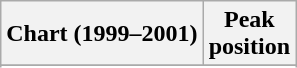<table class="wikitable sortable plainrowheaders" style="text-align:center">
<tr>
<th>Chart (1999–2001)</th>
<th>Peak<br>position</th>
</tr>
<tr>
</tr>
<tr>
</tr>
<tr>
</tr>
<tr>
</tr>
<tr>
</tr>
<tr>
</tr>
<tr>
</tr>
</table>
